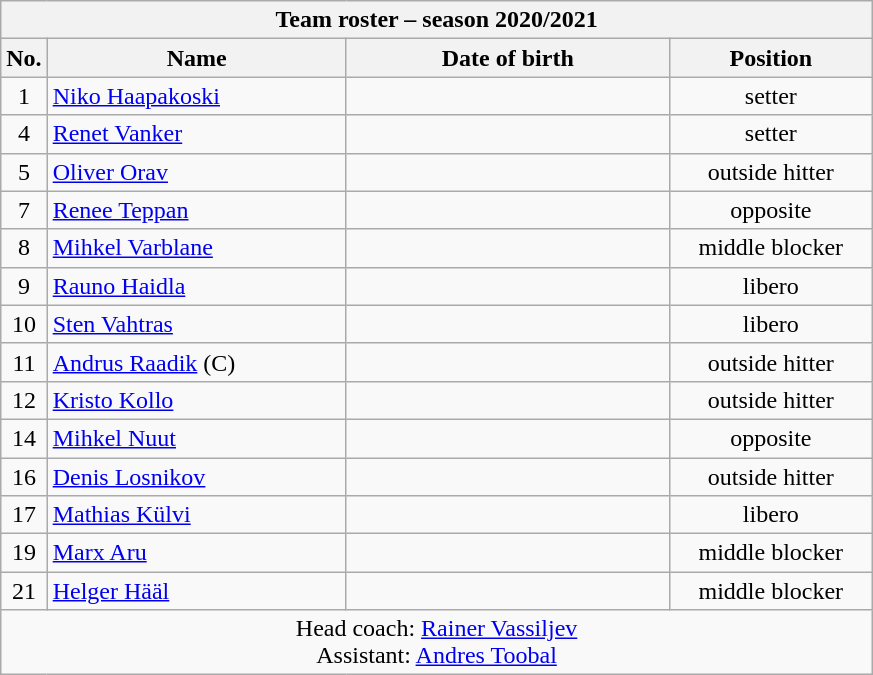<table class="wikitable collapsible collapsed sortable" style="font-size:100%; text-align:center;">
<tr>
<th colspan=6>Team roster – season 2020/2021</th>
</tr>
<tr>
<th>No.</th>
<th style="width:12em">Name</th>
<th style="width:13em">Date of birth</th>
<th style="width:8em">Position</th>
</tr>
<tr>
<td>1</td>
<td align=left> <a href='#'>Niko Haapakoski</a></td>
<td align=right></td>
<td>setter</td>
</tr>
<tr>
<td>4</td>
<td align=left> <a href='#'>Renet Vanker</a></td>
<td align="right"></td>
<td>setter</td>
</tr>
<tr>
<td>5</td>
<td align=left> <a href='#'>Oliver Orav</a></td>
<td align=right></td>
<td>outside hitter</td>
</tr>
<tr>
<td>7</td>
<td align=left> <a href='#'>Renee Teppan</a></td>
<td align=right></td>
<td>opposite</td>
</tr>
<tr>
<td>8</td>
<td align=left> <a href='#'>Mihkel Varblane</a></td>
<td align="right"></td>
<td>middle blocker</td>
</tr>
<tr>
<td>9</td>
<td align=left> <a href='#'>Rauno Haidla</a></td>
<td align="right"></td>
<td>libero</td>
</tr>
<tr>
<td>10</td>
<td align=left> <a href='#'>Sten Vahtras</a></td>
<td align="right"></td>
<td>libero</td>
</tr>
<tr>
<td>11</td>
<td align=left> <a href='#'>Andrus Raadik</a> (C)</td>
<td align=right></td>
<td>outside hitter</td>
</tr>
<tr>
<td>12</td>
<td align=left> <a href='#'>Kristo Kollo</a></td>
<td align=right></td>
<td>outside hitter</td>
</tr>
<tr>
<td>14</td>
<td align=left> <a href='#'>Mihkel Nuut</a></td>
<td align="right"></td>
<td>opposite</td>
</tr>
<tr>
<td>16</td>
<td align=left> <a href='#'>Denis Losnikov</a></td>
<td align=right></td>
<td>outside hitter</td>
</tr>
<tr>
<td>17</td>
<td align=left> <a href='#'>Mathias Külvi</a></td>
<td align="right"></td>
<td>libero</td>
</tr>
<tr>
<td>19</td>
<td align=left> <a href='#'>Marx Aru</a></td>
<td align="right"></td>
<td>middle blocker</td>
</tr>
<tr>
<td>21</td>
<td align=left> <a href='#'>Helger Hääl</a></td>
<td align="right"></td>
<td>middle blocker</td>
</tr>
<tr>
<td colspan=4>Head coach:   <a href='#'>Rainer Vassiljev</a><br>Assistant:  <a href='#'>Andres Toobal</a></td>
</tr>
</table>
